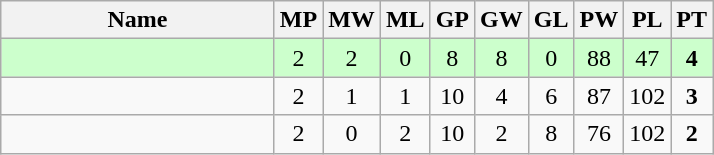<table class=wikitable style="text-align:center">
<tr>
<th width=175>Name</th>
<th width=20>MP</th>
<th width=20>MW</th>
<th width=20>ML</th>
<th width=20>GP</th>
<th width=20>GW</th>
<th width=20>GL</th>
<th width=20>PW</th>
<th width=20>PL</th>
<th width=20>PT</th>
</tr>
<tr style="background-color:#ccffcc;">
<td style="text-align:left;"><strong></strong></td>
<td>2</td>
<td>2</td>
<td>0</td>
<td>8</td>
<td>8</td>
<td>0</td>
<td>88</td>
<td>47</td>
<td><strong>4</strong></td>
</tr>
<tr>
<td style="text-align:left;"></td>
<td>2</td>
<td>1</td>
<td>1</td>
<td>10</td>
<td>4</td>
<td>6</td>
<td>87</td>
<td>102</td>
<td><strong>3</strong></td>
</tr>
<tr>
<td style="text-align:left;"></td>
<td>2</td>
<td>0</td>
<td>2</td>
<td>10</td>
<td>2</td>
<td>8</td>
<td>76</td>
<td>102</td>
<td><strong>2</strong></td>
</tr>
</table>
